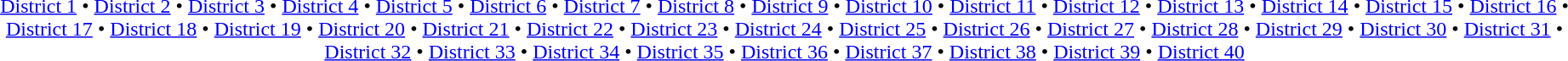<table id=toc class=toc summary=Contents>
<tr>
<td align=center><br><a href='#'>District 1</a> • <a href='#'>District 2</a> • <a href='#'>District 3</a> • <a href='#'>District 4</a> • <a href='#'>District 5</a> • <a href='#'>District 6</a> • <a href='#'>District 7</a> • <a href='#'>District 8</a> • <a href='#'>District 9</a> • <a href='#'>District 10</a> • <a href='#'>District 11</a> • <a href='#'>District 12</a> • <a href='#'>District 13</a> • <a href='#'>District 14</a> • <a href='#'>District 15</a> • <a href='#'>District 16</a> • <a href='#'>District 17</a> • <a href='#'>District 18</a> • <a href='#'>District 19</a> • <a href='#'>District 20</a> • <a href='#'>District 21</a> • <a href='#'>District 22</a> • <a href='#'>District 23</a> • <a href='#'>District 24</a> • <a href='#'>District 25</a> • <a href='#'>District 26</a> • <a href='#'>District 27</a> • <a href='#'>District 28</a> • <a href='#'>District 29</a> • <a href='#'>District 30</a> • <a href='#'>District 31</a> • <a href='#'>District 32</a> • <a href='#'>District 33</a> • <a href='#'>District 34</a> • <a href='#'>District 35</a> • <a href='#'>District 36</a> • <a href='#'>District 37</a> • <a href='#'>District 38</a> • <a href='#'>District 39</a> • <a href='#'>District 40</a></td>
</tr>
</table>
